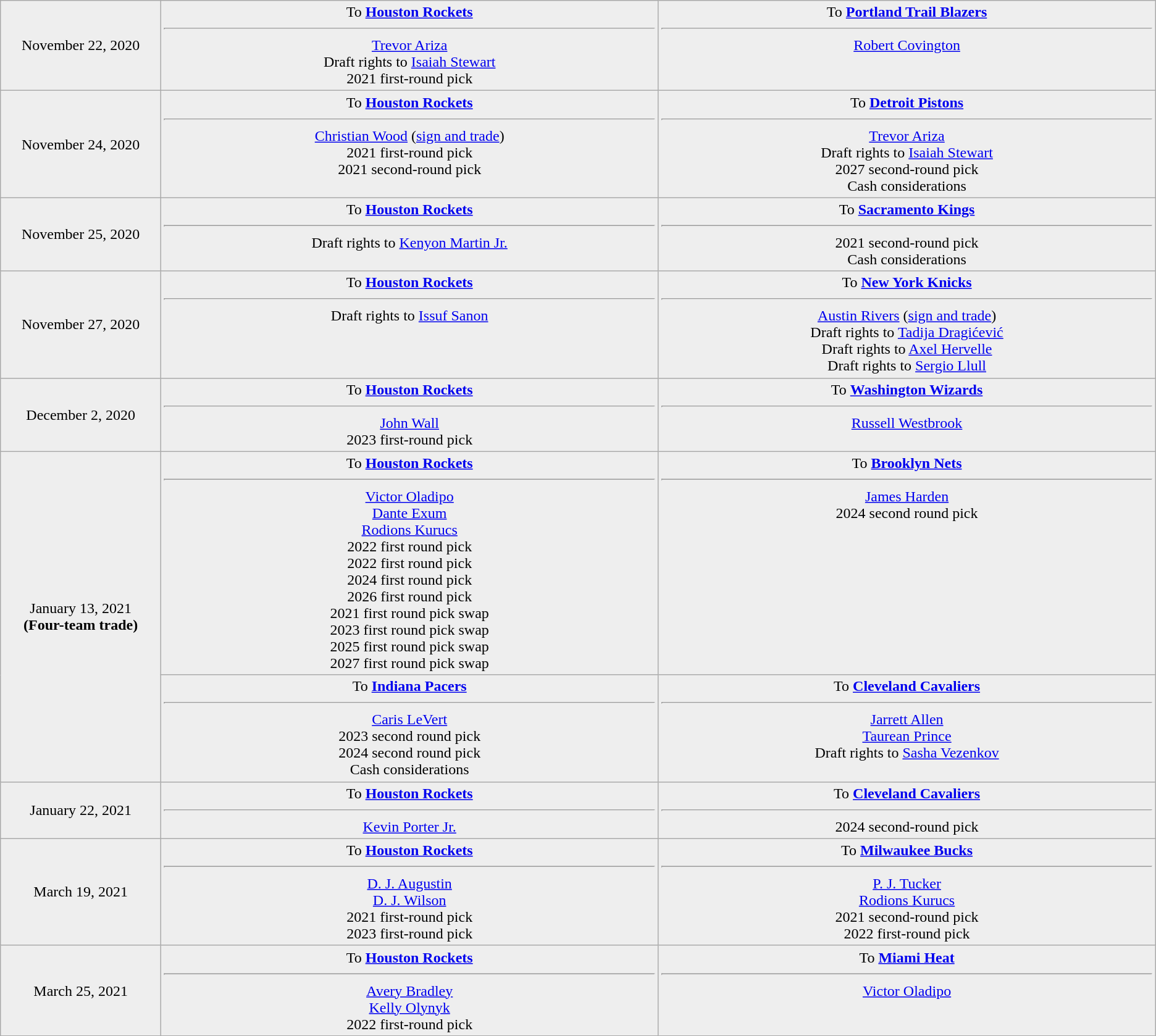<table class="wikitable sortable sortable" style="text-align: center">
<tr style="background:#eee;">
<td style="width:10%">November 22, 2020</td>
<td style="width:31%; vertical-align:top;">To <strong><a href='#'>Houston Rockets</a></strong><hr><a href='#'>Trevor Ariza</a><br>Draft rights to <a href='#'>Isaiah Stewart</a><br>2021 first-round pick</td>
<td style="width:31%; vertical-align:top;">To <strong><a href='#'>Portland Trail Blazers</a></strong><hr><a href='#'>Robert Covington</a></td>
</tr>
<tr style="background:#eee;">
<td style="width:10%">November 24, 2020</td>
<td style="width:31%; vertical-align:top;">To <strong><a href='#'>Houston Rockets</a></strong><hr><a href='#'>Christian Wood</a> (<a href='#'>sign and trade</a>)<br>2021 first-round pick<br>2021 second-round pick</td>
<td style="width:31%; vertical-align:top;">To <strong><a href='#'>Detroit Pistons</a></strong><hr><a href='#'>Trevor Ariza</a><br>Draft rights to <a href='#'>Isaiah Stewart</a><br>2027 second-round pick<br>Cash considerations</td>
</tr>
<tr style="background:#eee;">
<td style="width:10%">November 25, 2020</td>
<td style="width:31%; vertical-align:top;">To <strong><a href='#'>Houston Rockets</a></strong><hr>Draft rights to <a href='#'>Kenyon Martin Jr.</a></td>
<td style="width:31%; vertical-align:top;">To <strong><a href='#'>Sacramento Kings</a></strong><hr>2021 second-round pick<br>Cash considerations</td>
</tr>
<tr style="background:#eee;">
<td style="width:10%">November 27, 2020</td>
<td style="width:31%; vertical-align:top;">To <strong><a href='#'>Houston Rockets</a></strong><hr>Draft rights to <a href='#'>Issuf Sanon</a></td>
<td style="width:31%; vertical-align:top;">To <strong><a href='#'>New York Knicks</a></strong><hr><a href='#'>Austin Rivers</a> (<a href='#'>sign and trade</a>)<br>Draft rights to <a href='#'>Tadija Dragićević</a><br>Draft rights to <a href='#'>Axel Hervelle</a><br>Draft rights to <a href='#'>Sergio Llull</a></td>
</tr>
<tr style="background:#eee;">
<td style="width:10%">December 2, 2020</td>
<td style="width:31%; vertical-align:top;">To <strong><a href='#'>Houston Rockets</a></strong><hr><a href='#'>John Wall</a><br>2023 first-round pick</td>
<td style="width:31%; vertical-align:top;">To <strong><a href='#'>Washington Wizards</a></strong><hr><a href='#'>Russell Westbrook</a></td>
</tr>
<tr style="background:#eee;">
<td rowspan="2">January 13, 2021<br><strong>(Four-team trade)</strong></td>
<td style="vertical-align:top;">To <strong><a href='#'>Houston Rockets</a></strong><hr><a href='#'>Victor Oladipo</a><br><a href='#'>Dante Exum</a><br><a href='#'>Rodions Kurucs</a><br>2022 first round pick<br>2022 first round pick<br>2024 first round pick<br>2026 first round pick<br>2021 first round pick swap<br>2023 first round pick swap<br>2025 first round pick swap<br>2027 first round pick swap</td>
<td style="vertical-align:top;">To <strong><a href='#'>Brooklyn Nets</a></strong><hr><a href='#'>James Harden</a><br>2024 second round pick</td>
</tr>
<tr style="background:#eee;">
<td style="vertical-align:top;">To <strong><a href='#'>Indiana Pacers</a></strong><hr><a href='#'>Caris LeVert</a><br>2023 second round pick<br>2024 second round pick<br>Cash considerations</td>
<td style="vertical-align:top;">To <strong><a href='#'>Cleveland Cavaliers</a></strong><hr><a href='#'>Jarrett Allen</a><br><a href='#'>Taurean Prince</a><br>Draft rights to <a href='#'>Sasha Vezenkov</a></td>
</tr>
<tr style="background:#eee;">
<td style="width:10%">January 22, 2021</td>
<td style="width:31%; vertical-align:top;">To <strong><a href='#'>Houston Rockets</a></strong><hr><a href='#'>Kevin Porter Jr.</a></td>
<td style="width:31%; vertical-align:top;">To <strong><a href='#'>Cleveland Cavaliers</a></strong><hr>2024 second-round pick</td>
</tr>
<tr style="background:#eee;">
<td style="width:10%">March 19, 2021</td>
<td style="width:31%; vertical-align:top;">To <strong><a href='#'>Houston Rockets</a></strong><hr><a href='#'>D. J. Augustin</a><br><a href='#'>D. J. Wilson</a><br>2021 first-round pick<br>2023 first-round pick</td>
<td style="width:31%; vertical-align:top;">To <strong><a href='#'>Milwaukee Bucks</a></strong><hr><a href='#'>P. J. Tucker</a><br><a href='#'>Rodions Kurucs</a><br>2021 second-round pick<br>2022 first-round pick</td>
</tr>
<tr style="background:#eee;">
<td style="width:10%">March 25, 2021</td>
<td style="width:31%; vertical-align:top;">To <strong><a href='#'>Houston Rockets</a></strong><hr><a href='#'>Avery Bradley</a><br><a href='#'>Kelly Olynyk</a><br>2022 first-round pick</td>
<td style="width:31%; vertical-align:top;">To <strong><a href='#'>Miami Heat</a></strong><hr><a href='#'>Victor Oladipo</a></td>
</tr>
</table>
